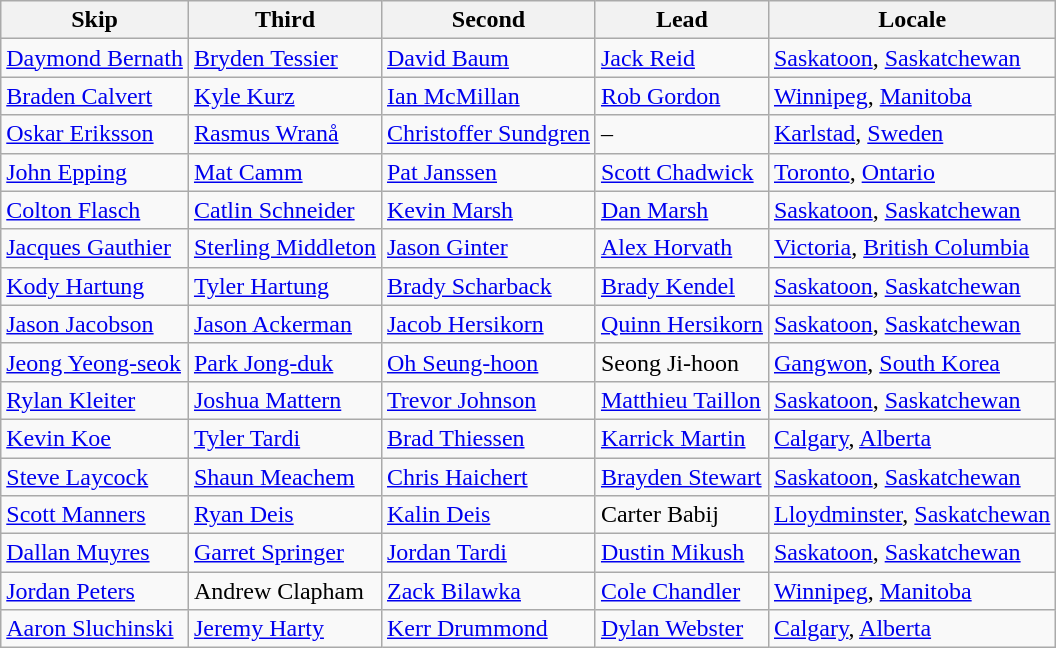<table class=wikitable>
<tr>
<th scope="col">Skip</th>
<th scope="col">Third</th>
<th scope="col">Second</th>
<th scope="col">Lead</th>
<th scope="col">Locale</th>
</tr>
<tr>
<td><a href='#'>Daymond Bernath</a></td>
<td><a href='#'>Bryden Tessier</a></td>
<td><a href='#'>David Baum</a></td>
<td><a href='#'>Jack Reid</a></td>
<td> <a href='#'>Saskatoon</a>, <a href='#'>Saskatchewan</a></td>
</tr>
<tr>
<td><a href='#'>Braden Calvert</a></td>
<td><a href='#'>Kyle Kurz</a></td>
<td><a href='#'>Ian McMillan</a></td>
<td><a href='#'>Rob Gordon</a></td>
<td> <a href='#'>Winnipeg</a>, <a href='#'>Manitoba</a></td>
</tr>
<tr>
<td><a href='#'>Oskar Eriksson</a></td>
<td><a href='#'>Rasmus Wranå</a></td>
<td><a href='#'>Christoffer Sundgren</a></td>
<td>–</td>
<td> <a href='#'>Karlstad</a>, <a href='#'>Sweden</a></td>
</tr>
<tr>
<td><a href='#'>John Epping</a></td>
<td><a href='#'>Mat Camm</a></td>
<td><a href='#'>Pat Janssen</a></td>
<td><a href='#'>Scott Chadwick</a></td>
<td> <a href='#'>Toronto</a>, <a href='#'>Ontario</a></td>
</tr>
<tr>
<td><a href='#'>Colton Flasch</a></td>
<td><a href='#'>Catlin Schneider</a></td>
<td><a href='#'>Kevin Marsh</a></td>
<td><a href='#'>Dan Marsh</a></td>
<td> <a href='#'>Saskatoon</a>, <a href='#'>Saskatchewan</a></td>
</tr>
<tr>
<td><a href='#'>Jacques Gauthier</a></td>
<td><a href='#'>Sterling Middleton</a></td>
<td><a href='#'>Jason Ginter</a></td>
<td><a href='#'>Alex Horvath</a></td>
<td> <a href='#'>Victoria</a>, <a href='#'>British Columbia</a></td>
</tr>
<tr>
<td><a href='#'>Kody Hartung</a></td>
<td><a href='#'>Tyler Hartung</a></td>
<td><a href='#'>Brady Scharback</a></td>
<td><a href='#'>Brady Kendel</a></td>
<td> <a href='#'>Saskatoon</a>, <a href='#'>Saskatchewan</a></td>
</tr>
<tr>
<td><a href='#'>Jason Jacobson</a></td>
<td><a href='#'>Jason Ackerman</a></td>
<td><a href='#'>Jacob Hersikorn</a></td>
<td><a href='#'>Quinn Hersikorn</a></td>
<td> <a href='#'>Saskatoon</a>, <a href='#'>Saskatchewan</a></td>
</tr>
<tr>
<td><a href='#'>Jeong Yeong-seok</a></td>
<td><a href='#'>Park Jong-duk</a></td>
<td><a href='#'>Oh Seung-hoon</a></td>
<td>Seong Ji-hoon</td>
<td> <a href='#'>Gangwon</a>, <a href='#'>South Korea</a></td>
</tr>
<tr>
<td><a href='#'>Rylan Kleiter</a></td>
<td><a href='#'>Joshua Mattern</a></td>
<td><a href='#'>Trevor Johnson</a></td>
<td><a href='#'>Matthieu Taillon</a></td>
<td> <a href='#'>Saskatoon</a>, <a href='#'>Saskatchewan</a></td>
</tr>
<tr>
<td><a href='#'>Kevin Koe</a></td>
<td><a href='#'>Tyler Tardi</a></td>
<td><a href='#'>Brad Thiessen</a></td>
<td><a href='#'>Karrick Martin</a></td>
<td> <a href='#'>Calgary</a>, <a href='#'>Alberta</a></td>
</tr>
<tr>
<td><a href='#'>Steve Laycock</a></td>
<td><a href='#'>Shaun Meachem</a></td>
<td><a href='#'>Chris Haichert</a></td>
<td><a href='#'>Brayden Stewart</a></td>
<td> <a href='#'>Saskatoon</a>, <a href='#'>Saskatchewan</a></td>
</tr>
<tr>
<td><a href='#'>Scott Manners</a></td>
<td><a href='#'>Ryan Deis</a></td>
<td><a href='#'>Kalin Deis</a></td>
<td>Carter Babij</td>
<td> <a href='#'>Lloydminster</a>, <a href='#'>Saskatchewan</a></td>
</tr>
<tr>
<td><a href='#'>Dallan Muyres</a></td>
<td><a href='#'>Garret Springer</a></td>
<td><a href='#'>Jordan Tardi</a></td>
<td><a href='#'>Dustin Mikush</a></td>
<td> <a href='#'>Saskatoon</a>, <a href='#'>Saskatchewan</a></td>
</tr>
<tr>
<td><a href='#'>Jordan Peters</a></td>
<td>Andrew Clapham</td>
<td><a href='#'>Zack Bilawka</a></td>
<td><a href='#'>Cole Chandler</a></td>
<td> <a href='#'>Winnipeg</a>, <a href='#'>Manitoba</a></td>
</tr>
<tr>
<td><a href='#'>Aaron Sluchinski</a></td>
<td><a href='#'>Jeremy Harty</a></td>
<td><a href='#'>Kerr Drummond</a></td>
<td><a href='#'>Dylan Webster</a></td>
<td> <a href='#'>Calgary</a>, <a href='#'>Alberta</a></td>
</tr>
</table>
